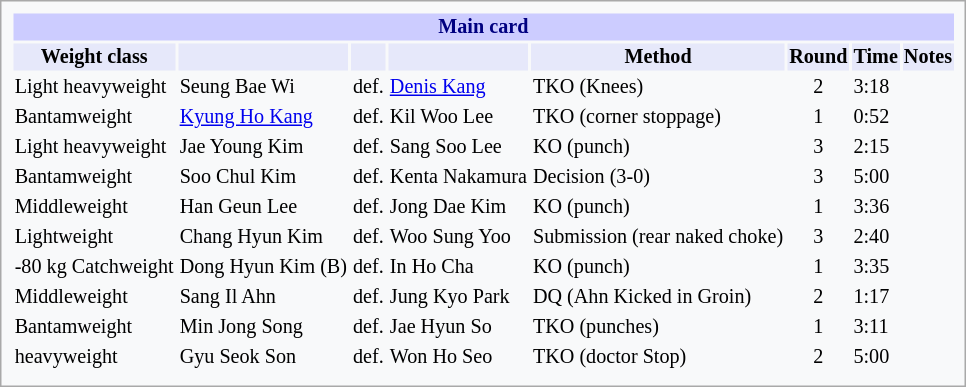<table style="font-size: 84%; border: 1px solid darkgray; padding: 0.43em; background-color: #F8F9FA;">
<tr>
<th colspan="8" style="background-color: #ccf; color: #000080; text-align: center;">Main card</th>
</tr>
<tr>
<th colspan="1" style="background-color: #E6E8FA; color: #000000; text-align: center;">Weight class</th>
<th colspan="1" style="background-color: #E6E8FA; color: #000000; text-align: center;"></th>
<th colspan="1" style="background-color: #E6E8FA; color: #000000; text-align: center;"></th>
<th colspan="1" style="background-color: #E6E8FA; color: #000000; text-align: center;"></th>
<th colspan="1" style="background-color: #E6E8FA; color: #000000; text-align: center;">Method</th>
<th colspan="1" style="background-color: #E6E8FA; color: #000000; text-align: center;">Round</th>
<th colspan="1" style="background-color: #E6E8FA; color: #000000; text-align: center;">Time</th>
<th colspan="1" style="background-color: #E6E8FA; color: #000000; text-align: center;">Notes</th>
</tr>
<tr>
<td>Light heavyweight</td>
<td> Seung Bae Wi</td>
<td>def.</td>
<td> <a href='#'>Denis Kang</a></td>
<td>TKO (Knees)</td>
<td align="center">2</td>
<td>3:18</td>
<td></td>
</tr>
<tr>
<td>Bantamweight</td>
<td> <a href='#'>Kyung Ho Kang</a></td>
<td>def.</td>
<td> Kil Woo Lee</td>
<td>TKO (corner stoppage)</td>
<td align="center">1</td>
<td>0:52</td>
<td></td>
</tr>
<tr>
<td>Light heavyweight</td>
<td> Jae Young Kim</td>
<td>def.</td>
<td> Sang Soo Lee</td>
<td>KO (punch)</td>
<td align=center>3</td>
<td>2:15</td>
<td></td>
</tr>
<tr>
<td>Bantamweight</td>
<td> Soo Chul Kim</td>
<td>def.</td>
<td> Kenta Nakamura</td>
<td>Decision (3-0)</td>
<td align=center>3</td>
<td>5:00</td>
<td></td>
</tr>
<tr>
<td>Middleweight</td>
<td> Han Geun Lee</td>
<td>def.</td>
<td> Jong Dae Kim</td>
<td>KO (punch)</td>
<td align="center">1</td>
<td>3:36</td>
<td></td>
</tr>
<tr>
<td>Lightweight</td>
<td> Chang Hyun Kim</td>
<td>def.</td>
<td> Woo Sung Yoo</td>
<td>Submission (rear naked choke)</td>
<td align=center>3</td>
<td>2:40</td>
<td></td>
</tr>
<tr>
<td>-80 kg Catchweight</td>
<td> Dong Hyun Kim (B)</td>
<td>def.</td>
<td> In Ho Cha</td>
<td>KO (punch)</td>
<td align="center">1</td>
<td>3:35</td>
<td></td>
</tr>
<tr>
<td>Middleweight</td>
<td> Sang Il Ahn</td>
<td>def.</td>
<td> Jung Kyo Park</td>
<td>DQ (Ahn Kicked in Groin)</td>
<td align="center">2</td>
<td>1:17</td>
<td></td>
</tr>
<tr>
<td>Bantamweight</td>
<td> Min Jong Song</td>
<td>def.</td>
<td> Jae Hyun So</td>
<td>TKO (punches)</td>
<td align="center">1</td>
<td>3:11</td>
<td></td>
</tr>
<tr>
<td>heavyweight</td>
<td> Gyu Seok Son</td>
<td>def.</td>
<td> Won Ho Seo</td>
<td>TKO (doctor Stop)</td>
<td align="center">2</td>
<td>5:00</td>
<td></td>
</tr>
<tr>
</tr>
</table>
